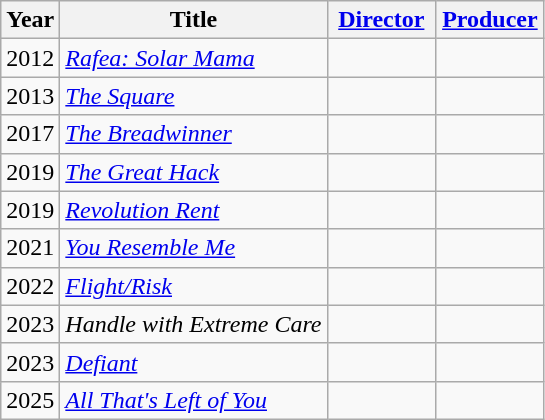<table class="wikitable">
<tr>
<th>Year</th>
<th>Title</th>
<th width=65><a href='#'>Director</a></th>
<th width=65><a href='#'>Producer</a></th>
</tr>
<tr>
<td>2012</td>
<td><em><a href='#'>Rafea: Solar Mama</a></em></td>
<td></td>
<td></td>
</tr>
<tr>
<td>2013</td>
<td><em><a href='#'>The Square</a></em></td>
<td></td>
<td></td>
</tr>
<tr>
<td>2017</td>
<td><em><a href='#'>The Breadwinner</a></em></td>
<td></td>
<td></td>
</tr>
<tr>
<td>2019</td>
<td><em><a href='#'>The Great Hack</a></em></td>
<td></td>
<td></td>
</tr>
<tr>
<td>2019</td>
<td><em><a href='#'>Revolution Rent</a></em></td>
<td></td>
<td></td>
</tr>
<tr>
<td>2021</td>
<td><em><a href='#'>You Resemble Me</a></em></td>
<td></td>
<td></td>
</tr>
<tr>
<td>2022</td>
<td><em><a href='#'>Flight/Risk</a></em></td>
<td></td>
<td></td>
</tr>
<tr>
<td>2023</td>
<td><em>Handle with Extreme Care</em></td>
<td></td>
<td></td>
</tr>
<tr>
<td>2023</td>
<td><em><a href='#'>Defiant</a></em></td>
<td></td>
<td></td>
</tr>
<tr>
<td>2025</td>
<td><em><a href='#'>All That's Left of You</a></em></td>
<td></td>
<td></td>
</tr>
</table>
